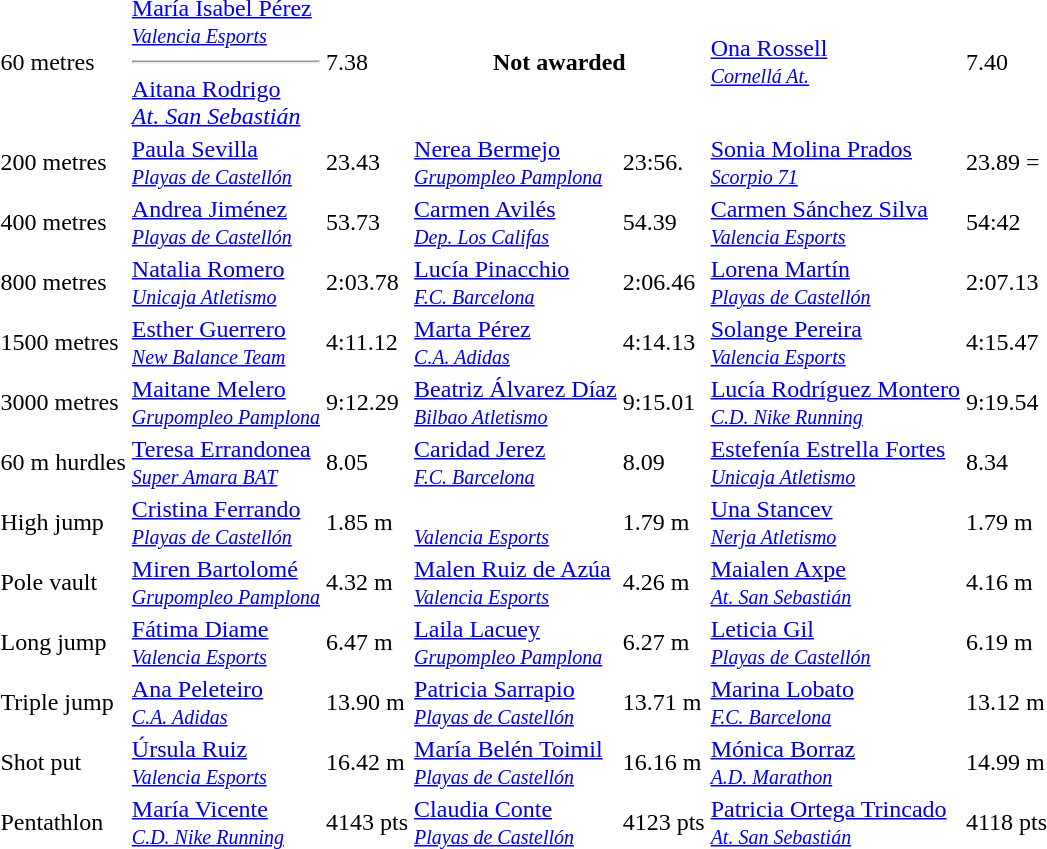<table>
<tr>
<td>60 metres</td>
<td><a href='#'>María Isabel Pérez</a><br><small><a href='#'><em>Valencia Esports</em></a></small><hr><a href='#'>Aitana Rodrigo</a><br><a href='#'><em>At. San Sebastián</em></a></td>
<td>7.38</td>
<th colspan=2>Not awarded</th>
<td><a href='#'>Ona Rossell</a><br><small><em><a href='#'>Cornellá At.</a></em></small></td>
<td>7.40</td>
</tr>
<tr>
<td>200 metres</td>
<td><a href='#'>Paula Sevilla</a><br><small><a href='#'><em>Playas de Castellón</em></a></small></td>
<td>23.43</td>
<td><a href='#'>Nerea Bermejo</a><br><small><a href='#'><em>Grupompleo Pamplona</em></a></small></td>
<td>23:56. </td>
<td><a href='#'>Sonia Molina Prados</a><br><small><em><a href='#'>Scorpio 71</a></em></small></td>
<td>23.89 =</td>
</tr>
<tr>
<td>400 metres</td>
<td><a href='#'>Andrea Jiménez</a><br><small><a href='#'><em>Playas de Castellón</em></a></small></td>
<td>53.73</td>
<td><a href='#'>Carmen Avilés</a><br><small><a href='#'><em>Dep. Los Califas</em></a></small></td>
<td>54.39 </td>
<td><a href='#'>Carmen Sánchez Silva</a><br><small><a href='#'><em>Valencia Esports</em></a></small></td>
<td>54:42</td>
</tr>
<tr>
<td>800 metres</td>
<td><a href='#'>Natalia Romero</a><br><small><em><a href='#'>Unicaja Atletismo</a></em></small></td>
<td>2:03.78 </td>
<td><a href='#'>Lucía Pinacchio</a><br><small><a href='#'><em>F.C. Barcelona</em></a></small></td>
<td>2:06.46 </td>
<td><a href='#'>Lorena Martín</a><br><small><a href='#'><em>Playas de Castellón</em></a></small></td>
<td>2:07.13 </td>
</tr>
<tr>
<td>1500 metres</td>
<td><a href='#'>Esther Guerrero</a><br><small><em><a href='#'>New Balance Team</a></em></small></td>
<td>4:11.12 </td>
<td><a href='#'>Marta Pérez</a><br><small><a href='#'><em>C.A. Adidas</em></a></small></td>
<td>4:14.13</td>
<td><a href='#'>Solange Pereira</a><br><small><a href='#'><em>Valencia Esports</em></a></small></td>
<td>4:15.47</td>
</tr>
<tr>
<td>3000 metres</td>
<td><a href='#'>Maitane Melero</a><br><small><a href='#'><em>Grupompleo Pamplona</em></a></small></td>
<td>9:12.29</td>
<td><a href='#'>Beatriz Álvarez Díaz</a><br><small><em><a href='#'>Bilbao Atletismo</a></em></small></td>
<td>9:15.01</td>
<td><a href='#'>Lucía Rodríguez Montero</a><br><small><em><a href='#'>C.D. Nike Running</a></em></small></td>
<td>9:19.54 </td>
</tr>
<tr>
<td>60 m hurdles</td>
<td><a href='#'>Teresa Errandonea</a><br><small><em><a href='#'>Super Amara BAT</a></em></small></td>
<td>8.05</td>
<td><a href='#'>Caridad Jerez</a><br><small><a href='#'><em>F.C. Barcelona</em></a></small></td>
<td>8.09 </td>
<td><a href='#'>Estefenía Estrella Fortes</a><br><small><em><a href='#'>Unicaja Atletismo</a></em></small></td>
<td>8.34 </td>
</tr>
<tr>
<td>High jump</td>
<td><a href='#'>Cristina Ferrando</a><br><small><a href='#'><em>Playas de Castellón</em></a></small></td>
<td>1.85 m </td>
<td><br><small><em><a href='#'>Valencia Esports</a></em></small></td>
<td>1.79 m</td>
<td><a href='#'>Una Stancev</a><br><small><em><a href='#'>Nerja Atletismo</a></em></small></td>
<td>1.79 m </td>
</tr>
<tr>
<td>Pole vault</td>
<td><a href='#'>Miren Bartolomé</a><br><small><a href='#'><em>Grupompleo Pamplona</em></a></small></td>
<td>4.32 m </td>
<td><a href='#'>Malen Ruiz de Azúa</a><br><small><em><a href='#'>Valencia Esports</a></em></small></td>
<td>4.26 m</td>
<td><a href='#'>Maialen Axpe</a><br><small><a href='#'><em>At. San Sebastián</em></a></small></td>
<td>4.16 m</td>
</tr>
<tr>
<td>Long jump</td>
<td><a href='#'>Fátima Diame</a><br><small><a href='#'><em>Valencia Esports</em></a></small></td>
<td>6.47 m</td>
<td><a href='#'>Laila Lacuey</a><br><small><a href='#'><em>Grupompleo Pamplona</em></a></small></td>
<td>6.27 m </td>
<td><a href='#'>Leticia Gil</a><br><small><em><a href='#'>Playas de Castellón</a></em></small></td>
<td>6.19 m</td>
</tr>
<tr>
<td>Triple jump</td>
<td><a href='#'>Ana Peleteiro</a><br><small><a href='#'><em>C.A. Adidas</em></a></small></td>
<td>13.90 m</td>
<td><a href='#'>Patricia Sarrapio</a><br><small><a href='#'><em>Playas de Castellón</em></a></small></td>
<td>13.71 m</td>
<td><a href='#'>Marina Lobato</a><br><small><em><a href='#'>F.C. Barcelona</a></em></small></td>
<td>13.12 m</td>
</tr>
<tr>
<td>Shot put</td>
<td><a href='#'>Úrsula Ruiz</a><br><small><a href='#'><em>Valencia Esports</em></a></small></td>
<td>16.42 m</td>
<td><a href='#'>María Belén Toimil</a><br><small><a href='#'><em>Playas de Castellón</em></a></small></td>
<td>16.16 m</td>
<td><a href='#'>Mónica Borraz</a><br><small><a href='#'><em>A.D. Marathon</em></a></small></td>
<td>14.99 m</td>
</tr>
<tr>
<td>Pentathlon</td>
<td><a href='#'>María Vicente</a><br><small><em><a href='#'>C.D. Nike Running</a></em></small></td>
<td>4143 pts</td>
<td><a href='#'>Claudia Conte</a><br><small><a href='#'><em>Playas de Castellón</em></a></small></td>
<td>4123 pts</td>
<td><a href='#'>Patricia Ortega Trincado</a><br><small><a href='#'><em>At. San Sebastián</em></a></small></td>
<td>4118 pts</td>
</tr>
</table>
